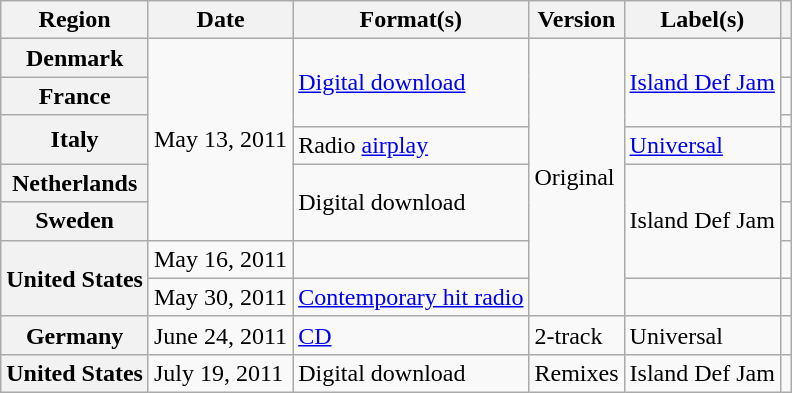<table class="wikitable plainrowheaders">
<tr>
<th scope="col">Region</th>
<th scope="col">Date</th>
<th scope="col">Format(s)</th>
<th scope="col">Version</th>
<th scope="col">Label(s)</th>
<th scope="col"></th>
</tr>
<tr>
<th scope="row">Denmark</th>
<td rowspan="6">May 13, 2011</td>
<td rowspan="3"><a href='#'>Digital download</a></td>
<td rowspan="8">Original</td>
<td rowspan="3"><a href='#'>Island Def Jam</a></td>
<td align="center"></td>
</tr>
<tr>
<th scope="row">France</th>
<td align="center"></td>
</tr>
<tr>
<th rowspan="2" scope="row">Italy</th>
<td align="center"></td>
</tr>
<tr>
<td>Radio <a href='#'>airplay</a></td>
<td><a href='#'>Universal</a></td>
<td align="center"></td>
</tr>
<tr>
<th scope="row">Netherlands</th>
<td rowspan="2">Digital download</td>
<td rowspan="3">Island Def Jam</td>
<td align="center"></td>
</tr>
<tr>
<th scope="row">Sweden</th>
<td align="center"></td>
</tr>
<tr>
<th scope="row" rowspan="2">United States</th>
<td>May 16, 2011</td>
<td></td>
<td align="center"></td>
</tr>
<tr>
<td>May 30, 2011</td>
<td><a href='#'>Contemporary hit radio</a></td>
<td></td>
<td align="center"></td>
</tr>
<tr>
<th scope="row">Germany</th>
<td>June 24, 2011</td>
<td><a href='#'>CD</a></td>
<td>2-track</td>
<td>Universal</td>
<td align="center"></td>
</tr>
<tr>
<th scope="row">United States</th>
<td>July 19, 2011</td>
<td>Digital download</td>
<td>Remixes</td>
<td>Island Def Jam</td>
<td align="center"></td>
</tr>
</table>
